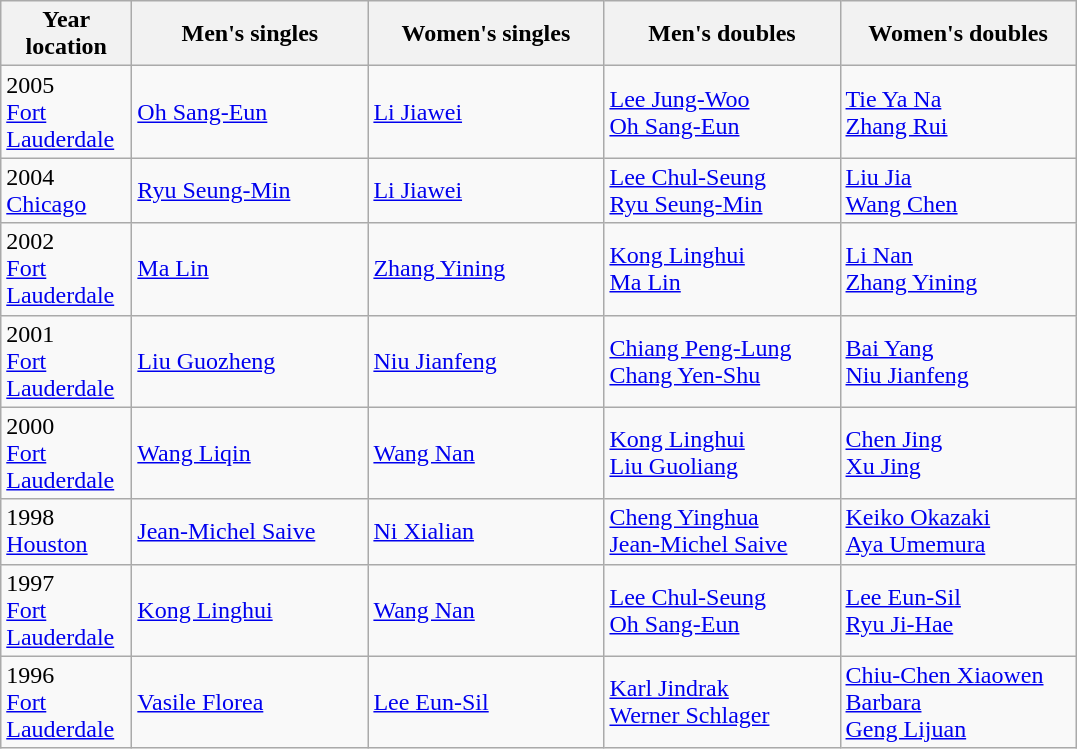<table class="wikitable">
<tr>
<th width="80">Year <br> location</th>
<th style="width:150px;">Men's singles</th>
<th style="width:150px;">Women's singles</th>
<th style="width:150px;">Men's doubles</th>
<th style="width:150px;">Women's doubles</th>
</tr>
<tr>
<td>2005<br> <a href='#'>Fort Lauderdale</a></td>
<td> <a href='#'>Oh Sang-Eun</a></td>
<td> <a href='#'>Li Jiawei</a></td>
<td> <a href='#'>Lee Jung-Woo</a> <br>  <a href='#'>Oh Sang-Eun</a></td>
<td> <a href='#'>Tie Ya Na</a> <br>  <a href='#'>Zhang Rui</a></td>
</tr>
<tr>
<td>2004<br> <a href='#'>Chicago</a></td>
<td> <a href='#'>Ryu Seung-Min</a></td>
<td> <a href='#'>Li Jiawei</a></td>
<td> <a href='#'>Lee Chul-Seung</a> <br>  <a href='#'>Ryu Seung-Min</a></td>
<td> <a href='#'>Liu Jia</a> <br>  <a href='#'>Wang Chen</a></td>
</tr>
<tr>
<td>2002<br> <a href='#'>Fort Lauderdale</a></td>
<td> <a href='#'>Ma Lin</a></td>
<td> <a href='#'>Zhang Yining</a></td>
<td> <a href='#'>Kong Linghui</a> <br>  <a href='#'>Ma Lin</a></td>
<td> <a href='#'>Li Nan</a> <br>  <a href='#'>Zhang Yining</a></td>
</tr>
<tr>
<td>2001<br> <a href='#'>Fort Lauderdale</a></td>
<td> <a href='#'>Liu Guozheng</a></td>
<td> <a href='#'>Niu Jianfeng</a></td>
<td> <a href='#'>Chiang Peng-Lung</a> <br>  <a href='#'>Chang Yen-Shu</a></td>
<td> <a href='#'>Bai Yang</a> <br>  <a href='#'>Niu Jianfeng</a></td>
</tr>
<tr>
<td>2000<br> <a href='#'>Fort Lauderdale</a></td>
<td> <a href='#'>Wang Liqin</a></td>
<td> <a href='#'>Wang Nan</a></td>
<td> <a href='#'>Kong Linghui</a> <br>  <a href='#'>Liu Guoliang</a></td>
<td> <a href='#'>Chen Jing</a> <br>  <a href='#'>Xu Jing</a></td>
</tr>
<tr>
<td>1998<br> <a href='#'>Houston</a></td>
<td> <a href='#'>Jean-Michel Saive</a></td>
<td> <a href='#'>Ni Xialian</a></td>
<td> <a href='#'>Cheng Yinghua</a> <br>  <a href='#'>Jean-Michel Saive</a></td>
<td> <a href='#'>Keiko Okazaki</a> <br>  <a href='#'>Aya Umemura</a></td>
</tr>
<tr>
<td>1997<br> <a href='#'>Fort Lauderdale</a></td>
<td> <a href='#'>Kong Linghui</a></td>
<td> <a href='#'>Wang Nan</a></td>
<td> <a href='#'>Lee Chul-Seung</a> <br>  <a href='#'>Oh Sang-Eun</a></td>
<td> <a href='#'>Lee Eun-Sil</a> <br>  <a href='#'>Ryu Ji-Hae</a></td>
</tr>
<tr>
<td>1996<br> <a href='#'>Fort Lauderdale</a></td>
<td> <a href='#'>Vasile Florea</a></td>
<td> <a href='#'>Lee Eun-Sil</a></td>
<td> <a href='#'>Karl Jindrak</a><br>  <a href='#'>Werner Schlager</a></td>
<td> <a href='#'>Chiu-Chen Xiaowen Barbara</a><br>  <a href='#'>Geng Lijuan</a></td>
</tr>
</table>
